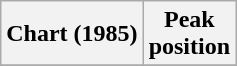<table class="wikitable sortable plainrowheaders" style="text-align:center">
<tr>
<th>Chart (1985)</th>
<th>Peak<br>position</th>
</tr>
<tr>
</tr>
</table>
